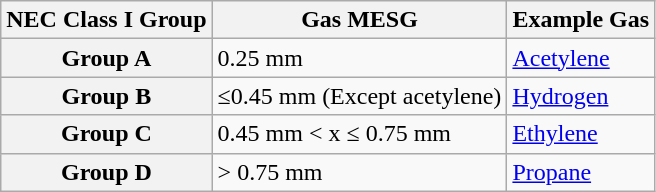<table class="wikitable">
<tr>
<th>NEC Class I Group</th>
<th>Gas MESG</th>
<th>Example Gas</th>
</tr>
<tr>
<th>Group A</th>
<td>0.25 mm</td>
<td><a href='#'>Acetylene</a></td>
</tr>
<tr>
<th>Group B</th>
<td>≤0.45 mm (Except acetylene)</td>
<td><a href='#'>Hydrogen</a></td>
</tr>
<tr>
<th>Group C</th>
<td>0.45 mm < x ≤ 0.75 mm</td>
<td><a href='#'>Ethylene</a></td>
</tr>
<tr>
<th>Group D</th>
<td>> 0.75 mm</td>
<td><a href='#'>Propane</a></td>
</tr>
</table>
